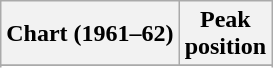<table class="wikitable sortable plainrowheaders" style="text-align:center">
<tr>
<th scope="col">Chart (1961–62)</th>
<th scope="col">Peak<br> position</th>
</tr>
<tr>
</tr>
<tr>
</tr>
</table>
